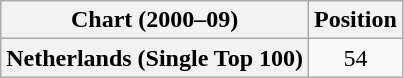<table class="wikitable plainrowheaders" style="text-align:center">
<tr>
<th scope="col">Chart (2000–09)</th>
<th scope="col">Position</th>
</tr>
<tr>
<th scope="row">Netherlands (Single Top 100)</th>
<td>54</td>
</tr>
</table>
